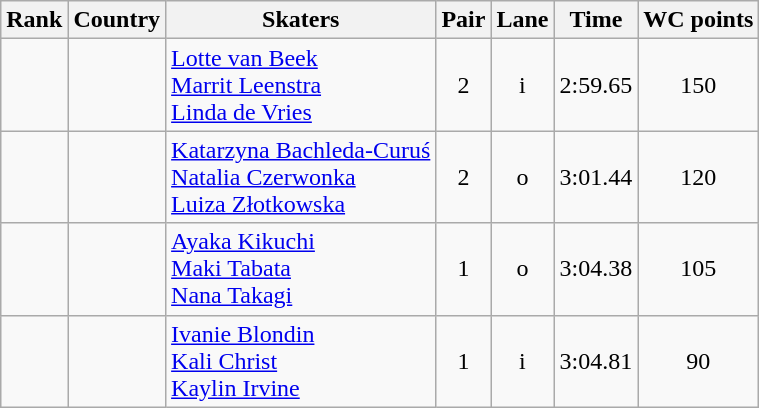<table class="wikitable sortable" style="text-align:center">
<tr>
<th>Rank</th>
<th>Country</th>
<th>Skaters</th>
<th>Pair</th>
<th>Lane</th>
<th>Time</th>
<th>WC points</th>
</tr>
<tr>
<td></td>
<td align=left></td>
<td align=left><a href='#'>Lotte van Beek</a><br><a href='#'>Marrit Leenstra</a><br><a href='#'>Linda de Vries</a></td>
<td>2</td>
<td>i</td>
<td>2:59.65</td>
<td>150</td>
</tr>
<tr>
<td></td>
<td align=left></td>
<td align=left><a href='#'>Katarzyna Bachleda-Curuś</a><br><a href='#'>Natalia Czerwonka</a><br><a href='#'>Luiza Złotkowska</a></td>
<td>2</td>
<td>o</td>
<td>3:01.44</td>
<td>120</td>
</tr>
<tr>
<td></td>
<td align=left></td>
<td align=left><a href='#'>Ayaka Kikuchi</a><br><a href='#'>Maki Tabata</a><br><a href='#'>Nana Takagi</a></td>
<td>1</td>
<td>o</td>
<td>3:04.38</td>
<td>105</td>
</tr>
<tr>
<td></td>
<td align=left></td>
<td align=left><a href='#'>Ivanie Blondin</a><br><a href='#'>Kali Christ</a><br><a href='#'>Kaylin Irvine</a></td>
<td>1</td>
<td>i</td>
<td>3:04.81</td>
<td>90</td>
</tr>
</table>
